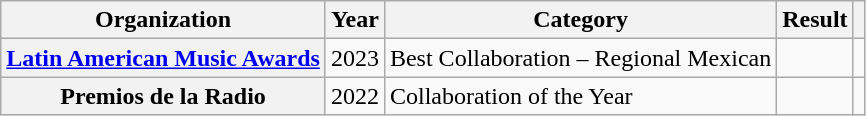<table class="wikitable sortable plainrowheaders" style="border:none; margin:0;">
<tr>
<th scope="col">Organization</th>
<th scope="col">Year</th>
<th scope="col">Category</th>
<th scope="col">Result</th>
<th class="unsortable" scope="col"></th>
</tr>
<tr>
<th scope="row"><a href='#'>Latin American Music Awards</a></th>
<td>2023</td>
<td>Best Collaboration – Regional Mexican</td>
<td></td>
<td style="text-align:center;"></td>
</tr>
<tr>
<th scope="row">Premios de la Radio</th>
<td>2022</td>
<td>Collaboration of the Year</td>
<td></td>
<td style="text-align:center;"></td>
</tr>
<tr>
</tr>
</table>
